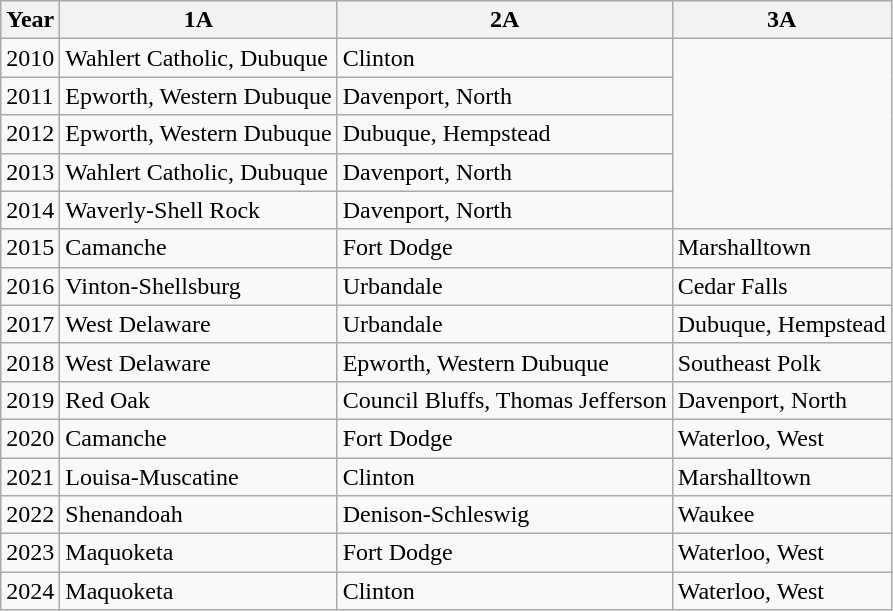<table class="wikitable">
<tr>
<th>Year</th>
<th>1A</th>
<th>2A</th>
<th>3A</th>
</tr>
<tr>
<td>2010</td>
<td>Wahlert Catholic, Dubuque</td>
<td>Clinton</td>
</tr>
<tr>
<td>2011</td>
<td>Epworth, Western Dubuque</td>
<td>Davenport, North</td>
</tr>
<tr>
<td>2012</td>
<td>Epworth, Western Dubuque</td>
<td>Dubuque, Hempstead</td>
</tr>
<tr>
<td>2013</td>
<td>Wahlert Catholic, Dubuque</td>
<td>Davenport, North</td>
</tr>
<tr>
<td>2014</td>
<td>Waverly-Shell Rock</td>
<td>Davenport, North</td>
</tr>
<tr>
<td>2015</td>
<td>Camanche</td>
<td>Fort Dodge</td>
<td>Marshalltown</td>
</tr>
<tr>
<td>2016</td>
<td>Vinton-Shellsburg</td>
<td>Urbandale</td>
<td>Cedar Falls</td>
</tr>
<tr>
<td>2017</td>
<td>West Delaware</td>
<td>Urbandale</td>
<td>Dubuque, Hempstead</td>
</tr>
<tr>
<td>2018</td>
<td>West Delaware</td>
<td>Epworth, Western Dubuque</td>
<td>Southeast Polk</td>
</tr>
<tr>
<td>2019</td>
<td>Red Oak</td>
<td>Council Bluffs, Thomas Jefferson</td>
<td>Davenport, North</td>
</tr>
<tr>
<td>2020</td>
<td>Camanche</td>
<td>Fort Dodge</td>
<td>Waterloo, West</td>
</tr>
<tr>
<td>2021</td>
<td>Louisa-Muscatine</td>
<td>Clinton</td>
<td>Marshalltown</td>
</tr>
<tr>
<td>2022</td>
<td>Shenandoah</td>
<td>Denison-Schleswig</td>
<td>Waukee</td>
</tr>
<tr>
<td>2023</td>
<td>Maquoketa</td>
<td>Fort Dodge</td>
<td>Waterloo, West</td>
</tr>
<tr>
<td>2024</td>
<td>Maquoketa</td>
<td>Clinton</td>
<td>Waterloo, West</td>
</tr>
</table>
